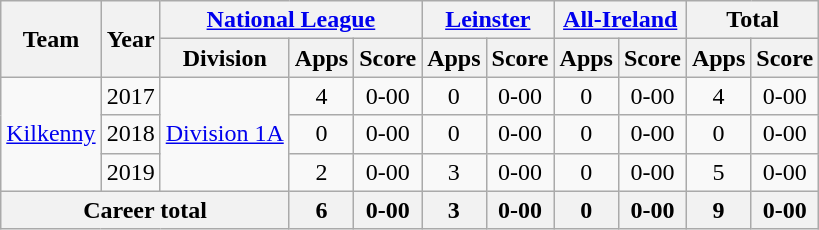<table class="wikitable" style="text-align:center">
<tr>
<th rowspan="2">Team</th>
<th rowspan="2">Year</th>
<th colspan="3"><a href='#'>National League</a></th>
<th colspan="2"><a href='#'>Leinster</a></th>
<th colspan="2"><a href='#'>All-Ireland</a></th>
<th colspan="2">Total</th>
</tr>
<tr>
<th>Division</th>
<th>Apps</th>
<th>Score</th>
<th>Apps</th>
<th>Score</th>
<th>Apps</th>
<th>Score</th>
<th>Apps</th>
<th>Score</th>
</tr>
<tr>
<td rowspan="3"><a href='#'>Kilkenny</a></td>
<td>2017</td>
<td rowspan="3"><a href='#'>Division 1A</a></td>
<td>4</td>
<td>0-00</td>
<td>0</td>
<td>0-00</td>
<td>0</td>
<td>0-00</td>
<td>4</td>
<td>0-00</td>
</tr>
<tr>
<td>2018</td>
<td>0</td>
<td>0-00</td>
<td>0</td>
<td>0-00</td>
<td>0</td>
<td>0-00</td>
<td>0</td>
<td>0-00</td>
</tr>
<tr>
<td>2019</td>
<td>2</td>
<td>0-00</td>
<td>3</td>
<td>0-00</td>
<td>0</td>
<td>0-00</td>
<td>5</td>
<td>0-00</td>
</tr>
<tr>
<th colspan="3">Career total</th>
<th>6</th>
<th>0-00</th>
<th>3</th>
<th>0-00</th>
<th>0</th>
<th>0-00</th>
<th>9</th>
<th>0-00</th>
</tr>
</table>
